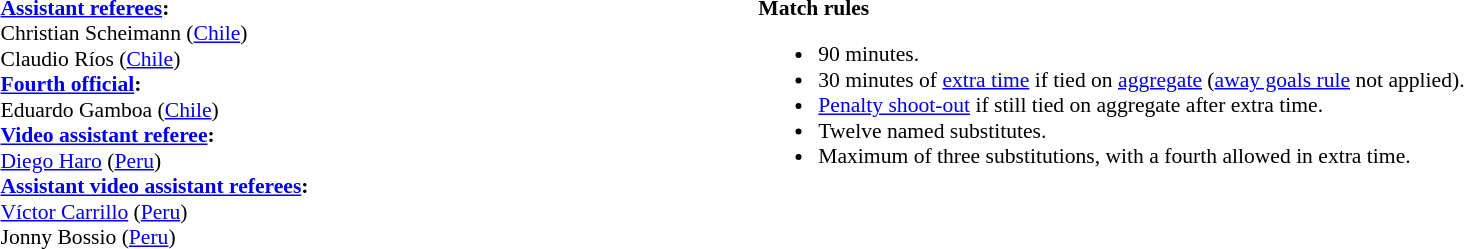<table style="width:100%; font-size:90%;">
<tr>
<td><br><strong><a href='#'>Assistant referees</a>:</strong>
<br>Christian Scheimann (<a href='#'>Chile</a>)
<br>Claudio Ríos (<a href='#'>Chile</a>)
<br><strong><a href='#'>Fourth official</a>:</strong>
<br>Eduardo Gamboa (<a href='#'>Chile</a>)
<br><strong><a href='#'>Video assistant referee</a>:</strong>
<br><a href='#'>Diego Haro</a> (<a href='#'>Peru</a>)
<br><strong><a href='#'>Assistant video assistant referees</a>:</strong>
<br><a href='#'>Víctor Carrillo</a> (<a href='#'>Peru</a>)
<br>Jonny Bossio (<a href='#'>Peru</a>)</td>
<td style="width:60%; vertical-align:top;"><br><strong>Match rules</strong><ul><li>90 minutes.</li><li>30 minutes of <a href='#'>extra time</a> if tied on <a href='#'>aggregate</a> (<a href='#'>away goals rule</a> not applied).</li><li><a href='#'>Penalty shoot-out</a> if still tied on aggregate after extra time.</li><li>Twelve named substitutes.</li><li>Maximum of three substitutions, with a fourth allowed in extra time.</li></ul></td>
</tr>
</table>
